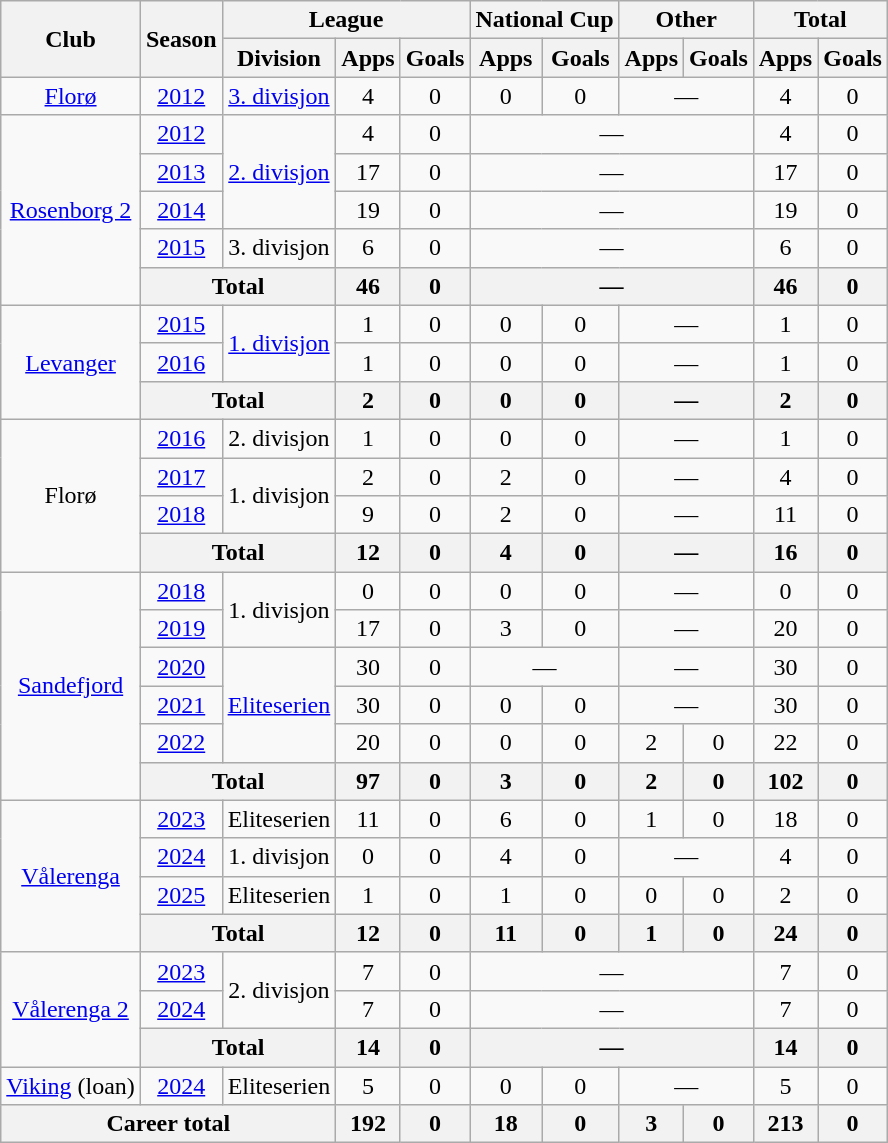<table class="wikitable" style="text-align: center;">
<tr>
<th rowspan=2>Club</th>
<th rowspan=2>Season</th>
<th colspan=3>League</th>
<th colspan=2>National Cup</th>
<th colspan=2>Other</th>
<th colspan=2>Total</th>
</tr>
<tr>
<th>Division</th>
<th>Apps</th>
<th>Goals</th>
<th>Apps</th>
<th>Goals</th>
<th>Apps</th>
<th>Goals</th>
<th>Apps</th>
<th>Goals</th>
</tr>
<tr>
<td><a href='#'>Florø</a></td>
<td><a href='#'>2012</a></td>
<td><a href='#'>3. divisjon</a></td>
<td>4</td>
<td>0</td>
<td>0</td>
<td>0</td>
<td colspan=2>—</td>
<td>4</td>
<td>0</td>
</tr>
<tr>
<td rowspan=5><a href='#'>Rosenborg 2</a></td>
<td><a href='#'>2012</a></td>
<td rowspan=3><a href='#'>2. divisjon</a></td>
<td>4</td>
<td>0</td>
<td colspan=4>—</td>
<td>4</td>
<td>0</td>
</tr>
<tr>
<td><a href='#'>2013</a></td>
<td>17</td>
<td>0</td>
<td colspan=4>—</td>
<td>17</td>
<td>0</td>
</tr>
<tr>
<td><a href='#'>2014</a></td>
<td>19</td>
<td>0</td>
<td colspan=4>—</td>
<td>19</td>
<td>0</td>
</tr>
<tr>
<td><a href='#'>2015</a></td>
<td>3. divisjon</td>
<td>6</td>
<td>0</td>
<td colspan=4>—</td>
<td>6</td>
<td>0</td>
</tr>
<tr>
<th colspan=2>Total</th>
<th>46</th>
<th>0</th>
<th colspan=4>—</th>
<th>46</th>
<th>0</th>
</tr>
<tr>
<td rowspan=3><a href='#'>Levanger</a></td>
<td><a href='#'>2015</a></td>
<td rowspan=2><a href='#'>1. divisjon</a></td>
<td>1</td>
<td>0</td>
<td>0</td>
<td>0</td>
<td colspan=2>—</td>
<td>1</td>
<td>0</td>
</tr>
<tr>
<td><a href='#'>2016</a></td>
<td>1</td>
<td>0</td>
<td>0</td>
<td>0</td>
<td colspan=2>—</td>
<td>1</td>
<td>0</td>
</tr>
<tr>
<th colspan=2>Total</th>
<th>2</th>
<th>0</th>
<th>0</th>
<th>0</th>
<th colspan=2>—</th>
<th>2</th>
<th>0</th>
</tr>
<tr>
<td rowspan=4>Florø</td>
<td><a href='#'>2016</a></td>
<td>2. divisjon</td>
<td>1</td>
<td>0</td>
<td>0</td>
<td>0</td>
<td colspan=2>—</td>
<td>1</td>
<td>0</td>
</tr>
<tr>
<td><a href='#'>2017</a></td>
<td rowspan=2>1. divisjon</td>
<td>2</td>
<td>0</td>
<td>2</td>
<td>0</td>
<td colspan=2>—</td>
<td>4</td>
<td>0</td>
</tr>
<tr>
<td><a href='#'>2018</a></td>
<td>9</td>
<td>0</td>
<td>2</td>
<td>0</td>
<td colspan=2>—</td>
<td>11</td>
<td>0</td>
</tr>
<tr>
<th colspan=2>Total</th>
<th>12</th>
<th>0</th>
<th>4</th>
<th>0</th>
<th colspan=2>—</th>
<th>16</th>
<th>0</th>
</tr>
<tr>
<td rowspan=6><a href='#'>Sandefjord</a></td>
<td><a href='#'>2018</a></td>
<td rowspan=2>1. divisjon</td>
<td>0</td>
<td>0</td>
<td>0</td>
<td>0</td>
<td colspan=2>—</td>
<td>0</td>
<td>0</td>
</tr>
<tr>
<td><a href='#'>2019</a></td>
<td>17</td>
<td>0</td>
<td>3</td>
<td>0</td>
<td colspan=2>—</td>
<td>20</td>
<td>0</td>
</tr>
<tr>
<td><a href='#'>2020</a></td>
<td rowspan=3><a href='#'>Eliteserien</a></td>
<td>30</td>
<td>0</td>
<td colspan=2>—</td>
<td colspan=2>—</td>
<td>30</td>
<td>0</td>
</tr>
<tr>
<td><a href='#'>2021</a></td>
<td>30</td>
<td>0</td>
<td>0</td>
<td>0</td>
<td colspan=2>—</td>
<td>30</td>
<td>0</td>
</tr>
<tr>
<td><a href='#'>2022</a></td>
<td>20</td>
<td>0</td>
<td>0</td>
<td>0</td>
<td>2</td>
<td>0</td>
<td>22</td>
<td>0</td>
</tr>
<tr>
<th colspan=2>Total</th>
<th>97</th>
<th>0</th>
<th>3</th>
<th>0</th>
<th>2</th>
<th>0</th>
<th>102</th>
<th>0</th>
</tr>
<tr>
<td rowspan=4><a href='#'>Vålerenga</a></td>
<td><a href='#'>2023</a></td>
<td>Eliteserien</td>
<td>11</td>
<td>0</td>
<td>6</td>
<td>0</td>
<td>1</td>
<td>0</td>
<td>18</td>
<td>0</td>
</tr>
<tr>
<td><a href='#'>2024</a></td>
<td>1. divisjon</td>
<td>0</td>
<td>0</td>
<td>4</td>
<td>0</td>
<td colspan=2>—</td>
<td>4</td>
<td>0</td>
</tr>
<tr>
<td><a href='#'>2025</a></td>
<td>Eliteserien</td>
<td>1</td>
<td>0</td>
<td>1</td>
<td>0</td>
<td>0</td>
<td>0</td>
<td>2</td>
<td>0</td>
</tr>
<tr>
<th colspan=2>Total</th>
<th>12</th>
<th>0</th>
<th>11</th>
<th>0</th>
<th>1</th>
<th>0</th>
<th>24</th>
<th>0</th>
</tr>
<tr>
<td rowspan=3><a href='#'>Vålerenga 2</a></td>
<td><a href='#'>2023</a></td>
<td rowspan=2>2. divisjon</td>
<td>7</td>
<td>0</td>
<td colspan=4>—</td>
<td>7</td>
<td>0</td>
</tr>
<tr>
<td><a href='#'>2024</a></td>
<td>7</td>
<td>0</td>
<td colspan=4>—</td>
<td>7</td>
<td>0</td>
</tr>
<tr>
<th colspan=2>Total</th>
<th>14</th>
<th>0</th>
<th colspan=4>—</th>
<th>14</th>
<th>0</th>
</tr>
<tr>
<td><a href='#'>Viking</a> (loan)</td>
<td><a href='#'>2024</a></td>
<td>Eliteserien</td>
<td>5</td>
<td>0</td>
<td>0</td>
<td>0</td>
<td colspan=2>—</td>
<td>5</td>
<td>0</td>
</tr>
<tr>
<th colspan=3>Career total</th>
<th>192</th>
<th>0</th>
<th>18</th>
<th>0</th>
<th>3</th>
<th>0</th>
<th>213</th>
<th>0</th>
</tr>
</table>
